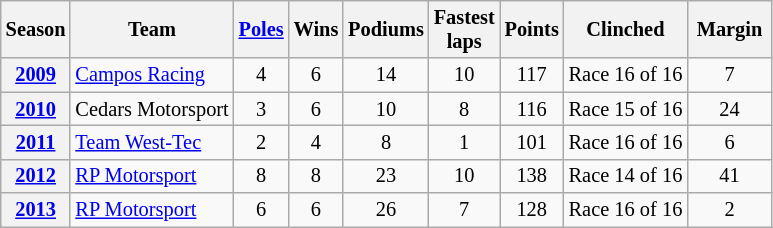<table class="wikitable sortable" style="font-size:85%; text-align:center;">
<tr>
<th scope=col>Season</th>
<th scope=col>Team</th>
<th scope=col><a href='#'>Poles</a></th>
<th scope=col>Wins</th>
<th scope=col>Podiums</th>
<th scope=col width="40">Fastest laps</th>
<th scope=col>Points</th>
<th scope=col>Clinched</th>
<th scope=col width="50">Margin</th>
</tr>
<tr>
<th><a href='#'>2009</a></th>
<td align=left> <a href='#'>Campos Racing</a></td>
<td>4</td>
<td>6</td>
<td>14</td>
<td>10</td>
<td>117</td>
<td>Race 16 of 16</td>
<td>7</td>
</tr>
<tr>
<th><a href='#'>2010</a></th>
<td align=left> Cedars Motorsport</td>
<td>3</td>
<td>6</td>
<td>10</td>
<td>8</td>
<td>116</td>
<td>Race 15 of 16</td>
<td>24</td>
</tr>
<tr>
<th><a href='#'>2011</a></th>
<td align=left> <a href='#'>Team West-Tec</a></td>
<td>2</td>
<td>4</td>
<td>8</td>
<td>1</td>
<td>101</td>
<td>Race 16 of 16</td>
<td>6</td>
</tr>
<tr>
<th><a href='#'>2012</a></th>
<td align=left> <a href='#'>RP Motorsport</a></td>
<td>8</td>
<td>8</td>
<td>23</td>
<td>10</td>
<td>138</td>
<td>Race 14 of 16</td>
<td>41</td>
</tr>
<tr>
<th><a href='#'>2013</a></th>
<td align=left> <a href='#'>RP Motorsport</a></td>
<td>6</td>
<td>6</td>
<td>26</td>
<td>7</td>
<td>128</td>
<td>Race 16 of 16</td>
<td>2</td>
</tr>
</table>
